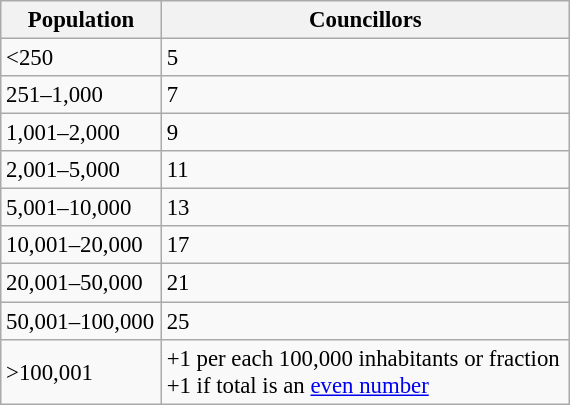<table class="wikitable" style="text-align:left; font-size:95%;">
<tr>
<th width="100">Population</th>
<th width="265">Councillors</th>
</tr>
<tr>
<td><250</td>
<td>5</td>
</tr>
<tr>
<td>251–1,000</td>
<td>7</td>
</tr>
<tr>
<td>1,001–2,000</td>
<td>9</td>
</tr>
<tr>
<td>2,001–5,000</td>
<td>11</td>
</tr>
<tr>
<td>5,001–10,000</td>
<td>13</td>
</tr>
<tr>
<td>10,001–20,000</td>
<td>17</td>
</tr>
<tr>
<td>20,001–50,000</td>
<td>21</td>
</tr>
<tr>
<td>50,001–100,000</td>
<td>25</td>
</tr>
<tr>
<td>>100,001</td>
<td>+1 per each 100,000 inhabitants or fraction<br>+1 if total is an <a href='#'>even number</a></td>
</tr>
</table>
